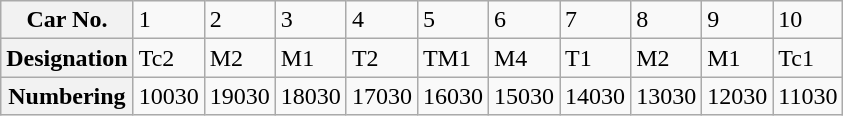<table class="wikitable">
<tr>
<th>Car No.</th>
<td>1</td>
<td>2</td>
<td>3</td>
<td>4</td>
<td>5</td>
<td>6</td>
<td>7</td>
<td>8</td>
<td>9</td>
<td>10</td>
</tr>
<tr>
<th>Designation</th>
<td>Tc2</td>
<td>M2</td>
<td>M1</td>
<td>T2</td>
<td>TM1</td>
<td>M4</td>
<td>T1</td>
<td>M2</td>
<td>M1</td>
<td>Tc1</td>
</tr>
<tr>
<th>Numbering</th>
<td>10030</td>
<td>19030</td>
<td>18030</td>
<td>17030</td>
<td>16030</td>
<td>15030</td>
<td>14030</td>
<td>13030</td>
<td>12030</td>
<td>11030</td>
</tr>
</table>
